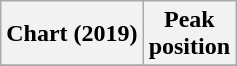<table class="wikitable plainrowheaders" style="text-align:center">
<tr>
<th scope="col">Chart (2019)</th>
<th scope="col">Peak<br>position</th>
</tr>
<tr>
</tr>
</table>
